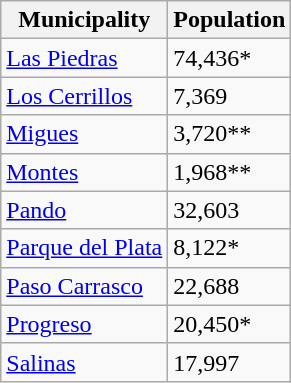<table class="wikitable">
<tr>
<th>Municipality</th>
<th>Population</th>
</tr>
<tr>
<td><a href='#'>Las Piedras</a></td>
<td>74,436*</td>
</tr>
<tr>
<td><a href='#'>Los Cerrillos</a></td>
<td>7,369</td>
</tr>
<tr>
<td><a href='#'>Migues</a></td>
<td>3,720**</td>
</tr>
<tr>
<td><a href='#'>Montes</a></td>
<td>1,968**</td>
</tr>
<tr>
<td><a href='#'>Pando</a></td>
<td>32,603</td>
</tr>
<tr>
<td><a href='#'>Parque del Plata</a></td>
<td>8,122*</td>
</tr>
<tr>
<td><a href='#'>Paso Carrasco</a></td>
<td>22,688</td>
</tr>
<tr>
<td><a href='#'>Progreso</a></td>
<td>20,450*</td>
</tr>
<tr>
<td><a href='#'>Salinas</a></td>
<td>17,997</td>
</tr>
</table>
